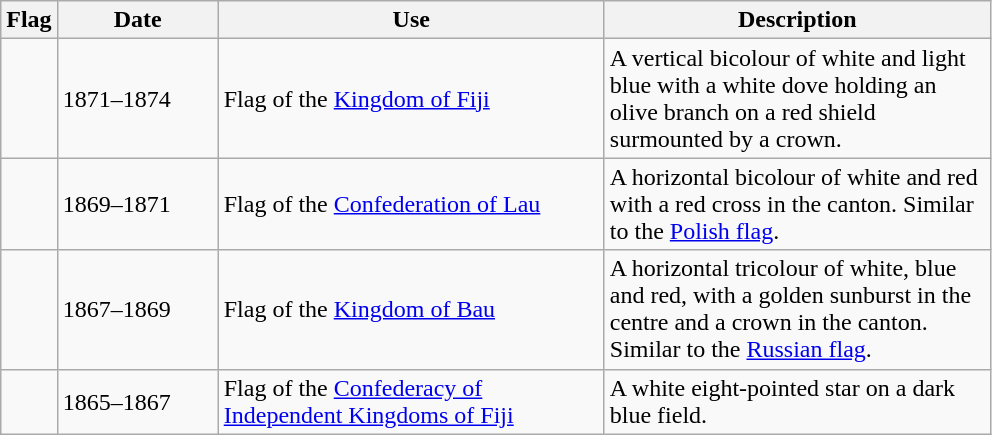<table class="wikitable">
<tr>
<th>Flag</th>
<th style="width:100px;">Date</th>
<th style="width:250px;">Use</th>
<th style="width:250px;">Description</th>
</tr>
<tr>
<td></td>
<td>1871–1874</td>
<td>Flag of the <a href='#'>Kingdom of Fiji</a></td>
<td>A vertical bicolour of white and light blue with a white dove holding an olive branch on a red shield surmounted by a crown.</td>
</tr>
<tr>
<td></td>
<td>1869–1871</td>
<td>Flag of the <a href='#'>Confederation of Lau</a></td>
<td>A horizontal bicolour of white and red with a red cross in the canton. Similar to the <a href='#'>Polish flag</a>.</td>
</tr>
<tr>
<td></td>
<td>1867–1869</td>
<td>Flag of the <a href='#'>Kingdom of Bau</a></td>
<td>A horizontal tricolour of white, blue and red, with a golden sunburst in the centre and a crown in the canton. Similar to the <a href='#'>Russian flag</a>.</td>
</tr>
<tr>
<td></td>
<td>1865–1867</td>
<td>Flag of the <a href='#'>Confederacy of Independent Kingdoms of Fiji</a></td>
<td>A white eight-pointed star on a dark blue field.</td>
</tr>
</table>
